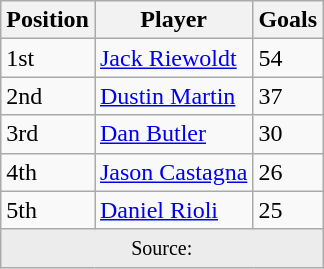<table class="wikitable">
<tr>
<th>Position</th>
<th>Player</th>
<th>Goals</th>
</tr>
<tr>
<td>1st</td>
<td><a href='#'>Jack Riewoldt</a></td>
<td>54</td>
</tr>
<tr>
<td>2nd</td>
<td><a href='#'>Dustin Martin</a></td>
<td>37</td>
</tr>
<tr>
<td>3rd</td>
<td><a href='#'>Dan Butler</a></td>
<td>30</td>
</tr>
<tr>
<td>4th</td>
<td><a href='#'>Jason Castagna</a></td>
<td>26</td>
</tr>
<tr>
<td>5th</td>
<td><a href='#'>Daniel Rioli</a></td>
<td>25</td>
</tr>
<tr>
<td colspan="3" style="text-align: center; background: #ececec;"><small>Source:</small></td>
</tr>
</table>
